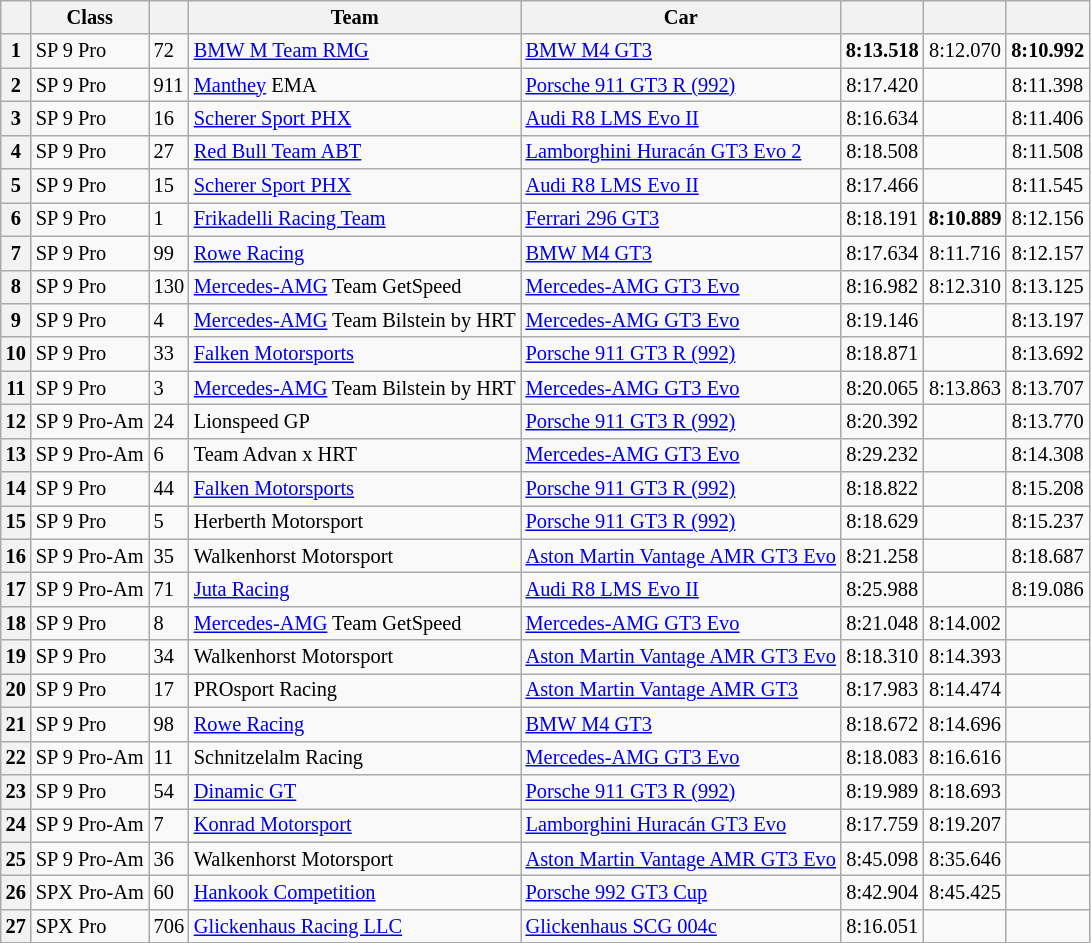<table class="wikitable" style="font-size: 85%;">
<tr>
<th scope="col"></th>
<th scope="col">Class</th>
<th scope="col"></th>
<th scope="col">Team</th>
<th scope="col">Car</th>
<th scope="col"></th>
<th scope="col"></th>
<th scope="col"></th>
</tr>
<tr>
<th>1</th>
<td>SP 9 Pro</td>
<td>72</td>
<td> <a href='#'>BMW M Team RMG</a></td>
<td><a href='#'>BMW M4 GT3</a></td>
<td align="center"><strong>8:13.518</strong></td>
<td align="center">8:12.070</td>
<td align="center"><strong>8:10.992</strong></td>
</tr>
<tr>
<th>2</th>
<td>SP 9 Pro</td>
<td>911</td>
<td> <a href='#'>Manthey</a> EMA</td>
<td><a href='#'>Porsche 911 GT3 R (992)</a></td>
<td align="center">8:17.420</td>
<td></td>
<td align="center">8:11.398</td>
</tr>
<tr>
<th>3</th>
<td>SP 9 Pro</td>
<td>16</td>
<td> <a href='#'>Scherer Sport PHX</a></td>
<td><a href='#'>Audi R8 LMS Evo II</a></td>
<td align="center">8:16.634</td>
<td></td>
<td align="center">8:11.406</td>
</tr>
<tr>
<th>4</th>
<td>SP 9 Pro</td>
<td>27</td>
<td> <a href='#'>Red Bull Team ABT</a></td>
<td><a href='#'>Lamborghini Huracán GT3 Evo 2</a></td>
<td align="center">8:18.508</td>
<td></td>
<td align="center">8:11.508</td>
</tr>
<tr>
<th>5</th>
<td>SP 9 Pro</td>
<td>15</td>
<td> <a href='#'>Scherer Sport PHX</a></td>
<td><a href='#'>Audi R8 LMS Evo II</a></td>
<td align="center">8:17.466</td>
<td></td>
<td align="center">8:11.545</td>
</tr>
<tr>
<th>6</th>
<td>SP 9 Pro</td>
<td>1</td>
<td> <a href='#'>Frikadelli Racing Team</a></td>
<td><a href='#'>Ferrari 296 GT3</a></td>
<td align="center">8:18.191</td>
<td align="center"><strong>8:10.889</strong></td>
<td align="center">8:12.156</td>
</tr>
<tr>
<th>7</th>
<td>SP 9 Pro</td>
<td>99</td>
<td> <a href='#'>Rowe Racing</a></td>
<td><a href='#'>BMW M4 GT3</a></td>
<td align="center">8:17.634</td>
<td align="center">8:11.716</td>
<td align="center">8:12.157</td>
</tr>
<tr>
<th>8</th>
<td>SP 9 Pro</td>
<td>130</td>
<td> <a href='#'>Mercedes-AMG</a> Team GetSpeed</td>
<td><a href='#'>Mercedes-AMG GT3 Evo</a></td>
<td align="center">8:16.982</td>
<td align="center">8:12.310</td>
<td align="center">8:13.125</td>
</tr>
<tr>
<th>9</th>
<td>SP 9 Pro</td>
<td>4</td>
<td> <a href='#'>Mercedes-AMG</a> Team Bilstein by HRT</td>
<td><a href='#'>Mercedes-AMG GT3 Evo</a></td>
<td align="center">8:19.146</td>
<td></td>
<td align="center">8:13.197</td>
</tr>
<tr>
<th>10</th>
<td>SP 9 Pro</td>
<td>33</td>
<td> <a href='#'>Falken Motorsports</a></td>
<td><a href='#'>Porsche 911 GT3 R (992)</a></td>
<td align="center">8:18.871</td>
<td></td>
<td align="center">8:13.692</td>
</tr>
<tr>
<th>11</th>
<td>SP 9 Pro</td>
<td>3</td>
<td> <a href='#'>Mercedes-AMG</a> Team Bilstein by HRT</td>
<td><a href='#'>Mercedes-AMG GT3 Evo</a></td>
<td align="center">8:20.065</td>
<td align="center">8:13.863</td>
<td align="center">8:13.707</td>
</tr>
<tr>
<th>12</th>
<td>SP 9 Pro-Am</td>
<td>24</td>
<td> Lionspeed GP</td>
<td><a href='#'>Porsche 911 GT3 R (992)</a></td>
<td align="center">8:20.392</td>
<td></td>
<td align="center">8:13.770</td>
</tr>
<tr>
<th>13</th>
<td>SP 9 Pro-Am</td>
<td>6</td>
<td> Team Advan x HRT</td>
<td><a href='#'>Mercedes-AMG GT3 Evo</a></td>
<td align="center">8:29.232</td>
<td></td>
<td align="center">8:14.308</td>
</tr>
<tr>
<th>14</th>
<td>SP 9 Pro</td>
<td>44</td>
<td> <a href='#'>Falken Motorsports</a></td>
<td><a href='#'>Porsche 911 GT3 R (992)</a></td>
<td align="center">8:18.822</td>
<td></td>
<td align="center">8:15.208</td>
</tr>
<tr>
<th>15</th>
<td>SP 9 Pro</td>
<td>5</td>
<td> Herberth Motorsport</td>
<td><a href='#'>Porsche 911 GT3 R (992)</a></td>
<td align="center">8:18.629</td>
<td></td>
<td align="center">8:15.237</td>
</tr>
<tr>
<th>16</th>
<td>SP 9 Pro-Am</td>
<td>35</td>
<td> Walkenhorst Motorsport</td>
<td><a href='#'>Aston Martin Vantage AMR GT3 Evo</a></td>
<td align="center">8:21.258</td>
<td></td>
<td align="center">8:18.687</td>
</tr>
<tr>
<th>17</th>
<td>SP 9 Pro-Am</td>
<td>71</td>
<td> <a href='#'>Juta Racing</a></td>
<td><a href='#'>Audi R8 LMS Evo II</a></td>
<td align="center">8:25.988</td>
<td></td>
<td align="center">8:19.086</td>
</tr>
<tr>
<th>18</th>
<td>SP 9 Pro</td>
<td>8</td>
<td> <a href='#'>Mercedes-AMG</a> Team GetSpeed</td>
<td><a href='#'>Mercedes-AMG GT3 Evo</a></td>
<td align="center">8:21.048</td>
<td align="center">8:14.002</td>
<td></td>
</tr>
<tr>
<th>19</th>
<td>SP 9 Pro</td>
<td>34</td>
<td> Walkenhorst Motorsport</td>
<td><a href='#'>Aston Martin Vantage AMR GT3 Evo</a></td>
<td align="center">8:18.310</td>
<td align="center">8:14.393</td>
<td></td>
</tr>
<tr>
<th>20</th>
<td>SP 9 Pro</td>
<td>17</td>
<td> PROsport Racing</td>
<td><a href='#'>Aston Martin Vantage AMR GT3</a></td>
<td align="center">8:17.983</td>
<td align="center">8:14.474</td>
<td></td>
</tr>
<tr>
<th>21</th>
<td>SP 9 Pro</td>
<td>98</td>
<td> <a href='#'>Rowe Racing</a></td>
<td><a href='#'>BMW M4 GT3</a></td>
<td align="center">8:18.672</td>
<td align="center">8:14.696</td>
<td></td>
</tr>
<tr>
<th>22</th>
<td>SP 9 Pro-Am</td>
<td>11</td>
<td> Schnitzelalm Racing</td>
<td><a href='#'>Mercedes-AMG GT3 Evo</a></td>
<td align="center">8:18.083</td>
<td align="center">8:16.616</td>
<td></td>
</tr>
<tr>
<th>23</th>
<td>SP 9 Pro</td>
<td>54</td>
<td> <a href='#'>Dinamic GT</a></td>
<td><a href='#'>Porsche 911 GT3 R (992)</a></td>
<td align="center">8:19.989</td>
<td align="center">8:18.693</td>
<td></td>
</tr>
<tr>
<th>24</th>
<td>SP 9 Pro-Am</td>
<td>7</td>
<td> <a href='#'>Konrad Motorsport</a></td>
<td><a href='#'>Lamborghini Huracán GT3 Evo</a></td>
<td align="center">8:17.759</td>
<td align="center">8:19.207</td>
<td></td>
</tr>
<tr>
<th>25</th>
<td>SP 9 Pro-Am</td>
<td>36</td>
<td> Walkenhorst Motorsport</td>
<td><a href='#'>Aston Martin Vantage AMR GT3 Evo</a></td>
<td align="center">8:45.098</td>
<td align="center">8:35.646</td>
<td></td>
</tr>
<tr>
<th>26</th>
<td>SPX Pro-Am</td>
<td>60</td>
<td> <a href='#'>Hankook Competition</a></td>
<td><a href='#'>Porsche 992 GT3 Cup</a></td>
<td align="center">8:42.904</td>
<td align="center">8:45.425</td>
<td></td>
</tr>
<tr>
<th>27</th>
<td>SPX Pro</td>
<td>706</td>
<td> <a href='#'>Glickenhaus Racing LLC</a></td>
<td><a href='#'>Glickenhaus SCG 004c</a></td>
<td align="center">8:16.051</td>
<td></td>
<td></td>
</tr>
</table>
